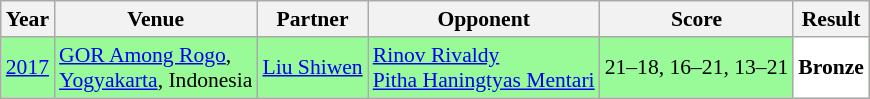<table class="sortable wikitable" style="font-size: 90%;">
<tr>
<th>Year</th>
<th>Venue</th>
<th>Partner</th>
<th>Opponent</th>
<th>Score</th>
<th>Result</th>
</tr>
<tr style="background:#98FB98">
<td align="center"><a href='#'>2017</a></td>
<td align="left"><a href='#'>GOR Among Rogo</a>,<br><a href='#'>Yogyakarta</a>, Indonesia</td>
<td align="left"> <a href='#'>Liu Shiwen</a></td>
<td align="left"> <a href='#'>Rinov Rivaldy</a><br> <a href='#'>Pitha Haningtyas Mentari</a></td>
<td align="left">21–18, 16–21, 13–21</td>
<td style="text-align:left; background:white"> <strong>Bronze</strong></td>
</tr>
</table>
